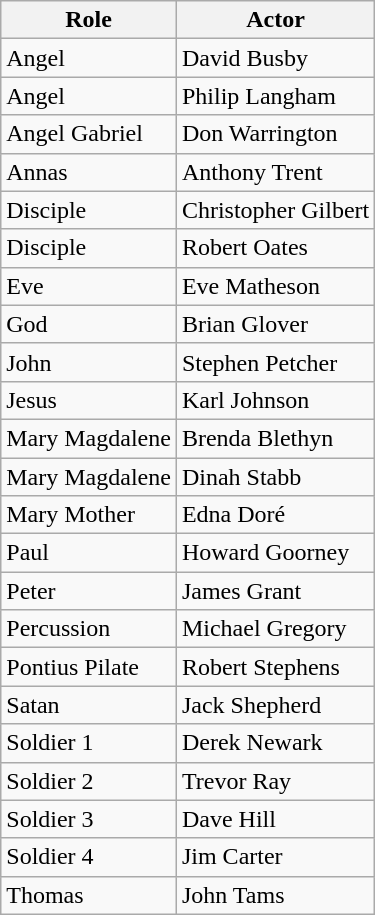<table class="wikitable">
<tr>
<th>Role</th>
<th>Actor</th>
</tr>
<tr>
<td>Angel</td>
<td>David Busby</td>
</tr>
<tr>
<td>Angel</td>
<td>Philip Langham</td>
</tr>
<tr>
<td>Angel Gabriel</td>
<td>Don Warrington</td>
</tr>
<tr>
<td>Annas</td>
<td>Anthony Trent</td>
</tr>
<tr>
<td>Disciple</td>
<td>Christopher Gilbert</td>
</tr>
<tr>
<td>Disciple</td>
<td>Robert Oates</td>
</tr>
<tr>
<td>Eve</td>
<td>Eve Matheson</td>
</tr>
<tr>
<td>God</td>
<td>Brian Glover</td>
</tr>
<tr>
<td>John</td>
<td>Stephen Petcher</td>
</tr>
<tr>
<td>Jesus</td>
<td>Karl Johnson</td>
</tr>
<tr>
<td>Mary Magdalene</td>
<td>Brenda Blethyn</td>
</tr>
<tr>
<td>Mary Magdalene</td>
<td>Dinah Stabb</td>
</tr>
<tr>
<td>Mary Mother</td>
<td>Edna Doré</td>
</tr>
<tr>
<td>Paul</td>
<td>Howard Goorney</td>
</tr>
<tr>
<td>Peter</td>
<td>James Grant</td>
</tr>
<tr>
<td>Percussion</td>
<td>Michael Gregory</td>
</tr>
<tr>
<td>Pontius Pilate</td>
<td>Robert Stephens</td>
</tr>
<tr>
<td>Satan</td>
<td>Jack Shepherd</td>
</tr>
<tr>
<td>Soldier 1</td>
<td>Derek Newark</td>
</tr>
<tr>
<td>Soldier 2</td>
<td>Trevor Ray</td>
</tr>
<tr>
<td>Soldier 3</td>
<td>Dave Hill</td>
</tr>
<tr>
<td>Soldier 4</td>
<td>Jim Carter</td>
</tr>
<tr>
<td>Thomas</td>
<td>John Tams</td>
</tr>
</table>
